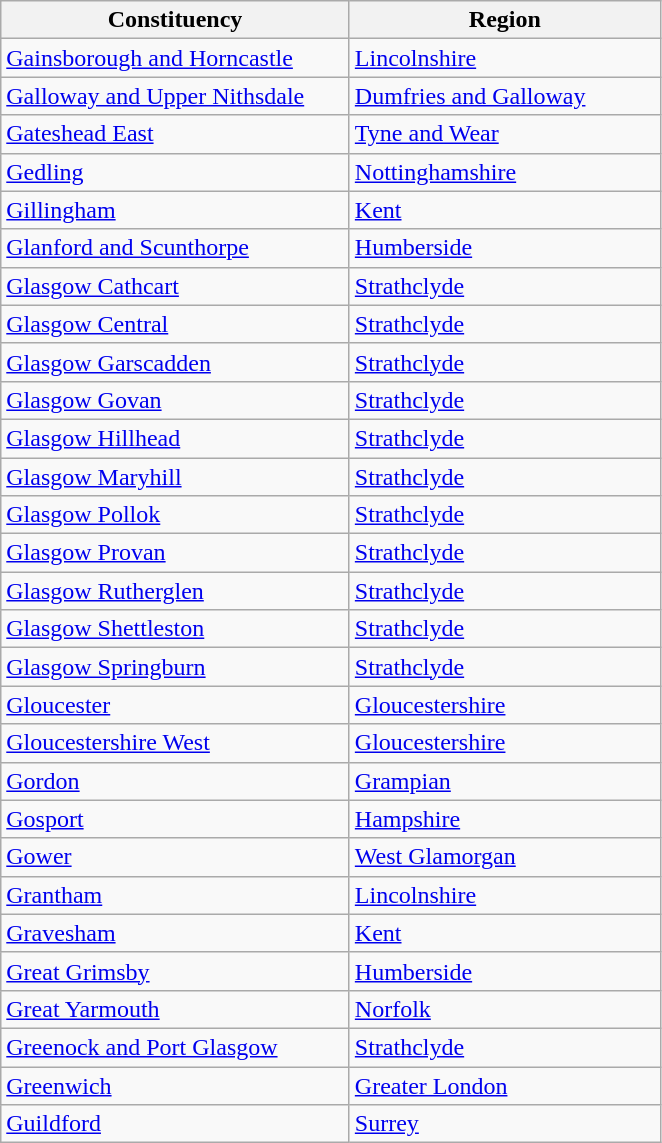<table class="wikitable">
<tr>
<th width="225px">Constituency</th>
<th width="200px">Region</th>
</tr>
<tr>
<td><a href='#'>Gainsborough and Horncastle</a></td>
<td align="left"><a href='#'>Lincolnshire</a></td>
</tr>
<tr>
<td><a href='#'>Galloway and Upper Nithsdale</a></td>
<td align="left"><a href='#'>Dumfries and Galloway</a></td>
</tr>
<tr>
<td><a href='#'>Gateshead East</a></td>
<td align="left"><a href='#'>Tyne and Wear</a></td>
</tr>
<tr>
<td><a href='#'>Gedling</a></td>
<td><a href='#'>Nottinghamshire</a></td>
</tr>
<tr>
<td><a href='#'>Gillingham</a></td>
<td><a href='#'>Kent</a></td>
</tr>
<tr>
<td><a href='#'>Glanford and Scunthorpe</a></td>
<td><a href='#'>Humberside</a></td>
</tr>
<tr>
<td><a href='#'>Glasgow Cathcart</a></td>
<td><a href='#'>Strathclyde</a></td>
</tr>
<tr>
<td><a href='#'>Glasgow Central</a></td>
<td><a href='#'>Strathclyde</a></td>
</tr>
<tr>
<td><a href='#'>Glasgow Garscadden</a></td>
<td><a href='#'>Strathclyde</a></td>
</tr>
<tr>
<td><a href='#'>Glasgow Govan</a></td>
<td><a href='#'>Strathclyde</a></td>
</tr>
<tr>
<td><a href='#'>Glasgow Hillhead</a></td>
<td><a href='#'>Strathclyde</a></td>
</tr>
<tr>
<td><a href='#'>Glasgow Maryhill</a></td>
<td><a href='#'>Strathclyde</a></td>
</tr>
<tr>
<td><a href='#'>Glasgow Pollok</a></td>
<td><a href='#'>Strathclyde</a></td>
</tr>
<tr>
<td><a href='#'>Glasgow Provan</a></td>
<td><a href='#'>Strathclyde</a></td>
</tr>
<tr>
<td><a href='#'>Glasgow Rutherglen</a></td>
<td><a href='#'>Strathclyde</a></td>
</tr>
<tr>
<td><a href='#'>Glasgow Shettleston</a></td>
<td><a href='#'>Strathclyde</a></td>
</tr>
<tr>
<td><a href='#'>Glasgow Springburn</a></td>
<td><a href='#'>Strathclyde</a></td>
</tr>
<tr>
<td><a href='#'>Gloucester</a></td>
<td><a href='#'>Gloucestershire</a></td>
</tr>
<tr>
<td><a href='#'>Gloucestershire West</a></td>
<td><a href='#'>Gloucestershire</a></td>
</tr>
<tr>
<td><a href='#'>Gordon</a></td>
<td><a href='#'>Grampian</a></td>
</tr>
<tr>
<td><a href='#'>Gosport</a></td>
<td><a href='#'>Hampshire</a></td>
</tr>
<tr>
<td><a href='#'>Gower</a></td>
<td><a href='#'>West Glamorgan</a></td>
</tr>
<tr>
<td><a href='#'>Grantham</a></td>
<td><a href='#'>Lincolnshire</a></td>
</tr>
<tr>
<td><a href='#'>Gravesham</a></td>
<td><a href='#'>Kent</a></td>
</tr>
<tr>
<td><a href='#'>Great Grimsby</a></td>
<td><a href='#'>Humberside</a></td>
</tr>
<tr>
<td><a href='#'>Great Yarmouth</a></td>
<td><a href='#'>Norfolk</a></td>
</tr>
<tr>
<td><a href='#'>Greenock and Port Glasgow</a></td>
<td><a href='#'>Strathclyde</a></td>
</tr>
<tr>
<td><a href='#'>Greenwich</a></td>
<td><a href='#'>Greater London</a></td>
</tr>
<tr>
<td><a href='#'>Guildford</a></td>
<td><a href='#'>Surrey</a></td>
</tr>
</table>
